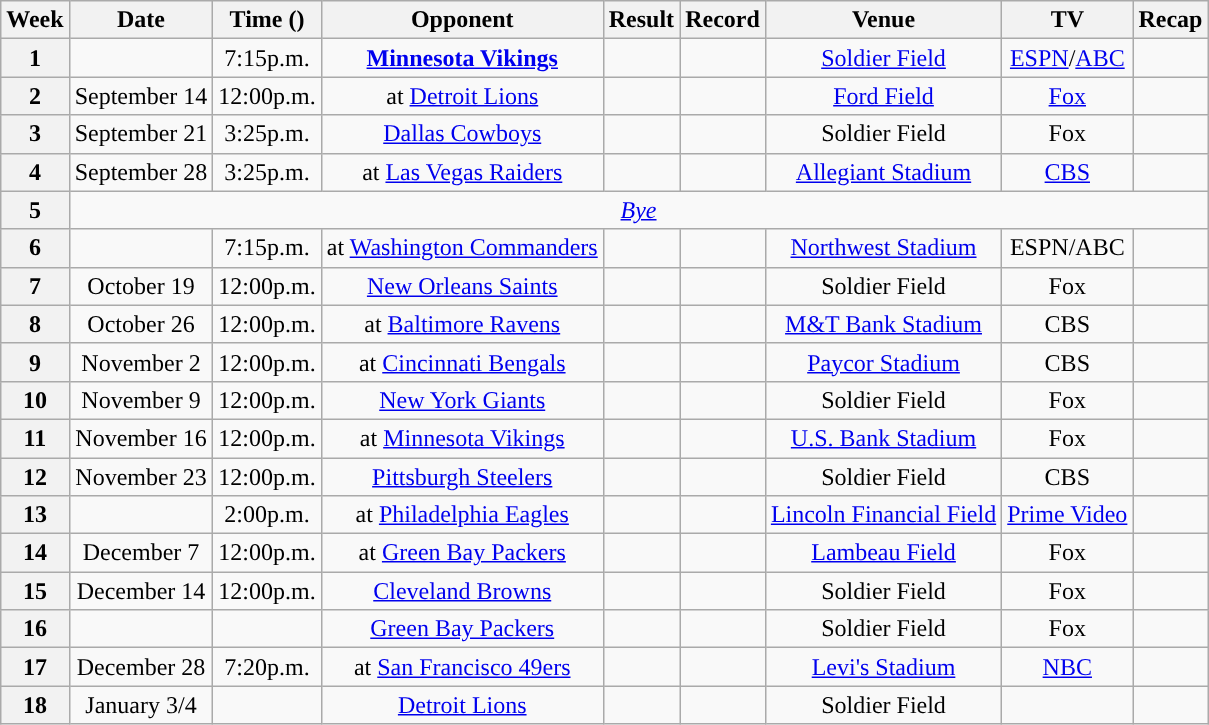<table class="wikitable" style="text-align:center">
<tr>
<th>Week</th>
<th>Date</th>
<th>Time (<a href='#'></a>)</th>
<th>Opponent</th>
<th>Result</th>
<th>Record</th>
<th>Venue</th>
<th>TV</th>
<th>Recap</th>
</tr>
<tr>
<th>1 </th>
<td></td>
<td>7:15p.m.</td>
<td><strong><a href='#'>Minnesota Vikings</a></td>
<td></td>
<td></td>
<td><a href='#'>Soldier Field</a></td>
<td><a href='#'>ESPN</a>/<a href='#'>ABC</a></td>
<td></td>
</tr>
<tr>
<th>2 </th>
<td>September 14</td>
<td>12:00p.m.</td>
<td>at </strong><a href='#'>Detroit Lions</a><strong></td>
<td></td>
<td></td>
<td><a href='#'>Ford Field</a></td>
<td><a href='#'>Fox</a></td>
<td></td>
</tr>
<tr>
<th>3 </th>
<td>September 21</td>
<td>3:25p.m.</td>
<td><a href='#'>Dallas Cowboys</a></td>
<td></td>
<td></td>
<td>Soldier Field</td>
<td>Fox</td>
<td></td>
</tr>
<tr>
<th>4 </th>
<td>September 28</td>
<td>3:25p.m.</td>
<td>at <a href='#'>Las Vegas Raiders</a></td>
<td></td>
<td></td>
<td><a href='#'>Allegiant Stadium</a></td>
<td><a href='#'>CBS</a></td>
<td></td>
</tr>
<tr>
<th>5</th>
<td colspan=8><em><a href='#'>Bye</a></em></td>
</tr>
<tr>
<th>6 </th>
<td></td>
<td>7:15p.m.</td>
<td>at <a href='#'>Washington Commanders</a></td>
<td></td>
<td></td>
<td><a href='#'>Northwest Stadium</a></td>
<td>ESPN/ABC</td>
<td></td>
</tr>
<tr>
<th>7 </th>
<td>October 19</td>
<td>12:00p.m.</td>
<td><a href='#'>New Orleans Saints</a></td>
<td></td>
<td></td>
<td>Soldier Field</td>
<td>Fox</td>
<td></td>
</tr>
<tr>
<th>8 </th>
<td>October 26</td>
<td>12:00p.m.</td>
<td>at <a href='#'>Baltimore Ravens</a></td>
<td></td>
<td></td>
<td><a href='#'>M&T Bank Stadium</a></td>
<td>CBS</td>
<td></td>
</tr>
<tr>
<th>9 </th>
<td>November 2</td>
<td>12:00p.m.</td>
<td>at <a href='#'>Cincinnati Bengals</a></td>
<td></td>
<td></td>
<td><a href='#'>Paycor Stadium</a></td>
<td>CBS</td>
<td></td>
</tr>
<tr>
<th>10 </th>
<td>November 9</td>
<td>12:00p.m.</td>
<td><a href='#'>New York Giants</a></td>
<td></td>
<td></td>
<td>Soldier Field</td>
<td>Fox</td>
<td></td>
</tr>
<tr>
<th>11 </th>
<td>November 16</td>
<td>12:00p.m.</td>
<td>at </strong><a href='#'>Minnesota Vikings</a><strong></td>
<td></td>
<td></td>
<td><a href='#'>U.S. Bank Stadium</a></td>
<td>Fox</td>
<td></td>
</tr>
<tr>
<th>12 </th>
<td>November 23</td>
<td>12:00p.m.</td>
<td><a href='#'>Pittsburgh Steelers</a></td>
<td></td>
<td></td>
<td>Soldier Field</td>
<td>CBS</td>
<td></td>
</tr>
<tr>
<th>13 </th>
<td></td>
<td>2:00p.m.</td>
<td>at <a href='#'>Philadelphia Eagles</a></td>
<td></td>
<td></td>
<td><a href='#'>Lincoln Financial Field</a></td>
<td><a href='#'>Prime Video</a></td>
<td></td>
</tr>
<tr>
<th>14 </th>
<td>December 7</td>
<td>12:00p.m.</td>
<td>at </strong><a href='#'>Green Bay Packers</a><strong></td>
<td></td>
<td></td>
<td><a href='#'>Lambeau Field</a></td>
<td>Fox</td>
<td></td>
</tr>
<tr>
<th>15 </th>
<td>December 14</td>
<td>12:00p.m.</td>
<td><a href='#'>Cleveland Browns</a></td>
<td></td>
<td></td>
<td>Soldier Field</td>
<td>Fox</td>
<td></td>
</tr>
<tr>
<th>16 </th>
<td></td>
<td></td>
<td></strong><a href='#'>Green Bay Packers</a><strong></td>
<td></td>
<td></td>
<td>Soldier Field</td>
<td>Fox</td>
<td></td>
</tr>
<tr>
<th>17 </th>
<td>December 28</td>
<td>7:20p.m.</td>
<td>at <a href='#'>San Francisco 49ers</a></td>
<td></td>
<td></td>
<td><a href='#'>Levi's Stadium</a></td>
<td><a href='#'>NBC</a></td>
<td></td>
</tr>
<tr>
<th>18 </th>
<td>January 3/4</td>
<td></td>
<td></strong><a href='#'>Detroit Lions</a><strong></td>
<td></td>
<td></td>
<td>Soldier Field</td>
<td></td>
<td></td>
</tr>
</table>
